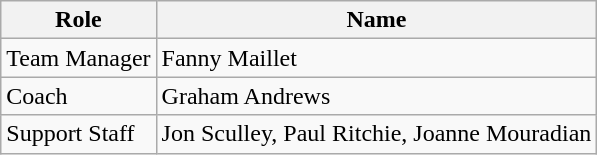<table class="wikitable">
<tr>
<th>Role</th>
<th>Name</th>
</tr>
<tr>
<td>Team Manager</td>
<td>Fanny Maillet</td>
</tr>
<tr>
<td>Coach</td>
<td>Graham Andrews</td>
</tr>
<tr>
<td>Support Staff</td>
<td>Jon Sculley, Paul Ritchie, Joanne Mouradian</td>
</tr>
</table>
